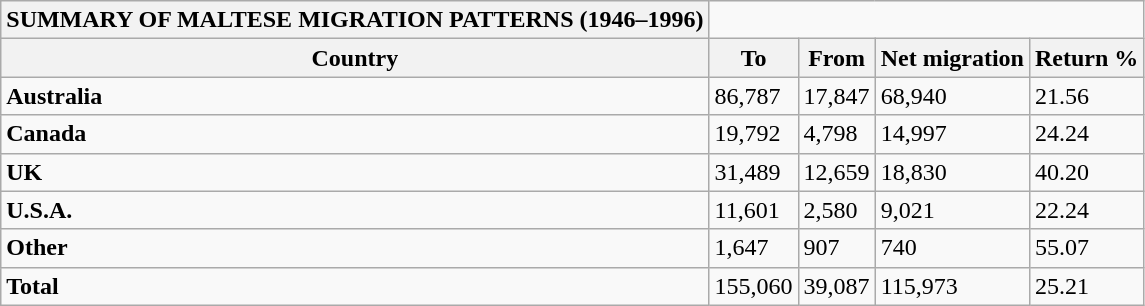<table class="wikitable">
<tr>
<th>SUMMARY OF MALTESE MIGRATION PATTERNS (1946–1996)</th>
</tr>
<tr>
<th>Country</th>
<th>To</th>
<th>From</th>
<th>Net migration</th>
<th>Return %</th>
</tr>
<tr>
<td><strong>Australia</strong></td>
<td>86,787</td>
<td>17,847</td>
<td>68,940</td>
<td>21.56</td>
</tr>
<tr>
<td><strong>Canada</strong></td>
<td>19,792</td>
<td>4,798</td>
<td>14,997</td>
<td>24.24</td>
</tr>
<tr>
<td><strong>UK</strong></td>
<td>31,489</td>
<td>12,659</td>
<td>18,830</td>
<td>40.20</td>
</tr>
<tr>
<td><strong>U.S.A.</strong></td>
<td>11,601</td>
<td>2,580</td>
<td>9,021</td>
<td>22.24</td>
</tr>
<tr>
<td><strong>Other</strong></td>
<td>1,647</td>
<td>907</td>
<td>740</td>
<td>55.07</td>
</tr>
<tr>
<td><strong>Total</strong></td>
<td>155,060</td>
<td>39,087</td>
<td>115,973</td>
<td>25.21</td>
</tr>
</table>
